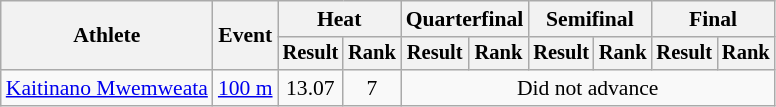<table class=wikitable style="font-size:90%">
<tr>
<th rowspan="2">Athlete</th>
<th rowspan="2">Event</th>
<th colspan="2">Heat</th>
<th colspan="2">Quarterfinal</th>
<th colspan="2">Semifinal</th>
<th colspan="2">Final</th>
</tr>
<tr style="font-size:95%">
<th>Result</th>
<th>Rank</th>
<th>Result</th>
<th>Rank</th>
<th>Result</th>
<th>Rank</th>
<th>Result</th>
<th>Rank</th>
</tr>
<tr align=center>
<td align=left><a href='#'>Kaitinano Mwemweata</a></td>
<td align=left><a href='#'>100 m</a></td>
<td>13.07</td>
<td>7</td>
<td colspan=6>Did not advance</td>
</tr>
</table>
